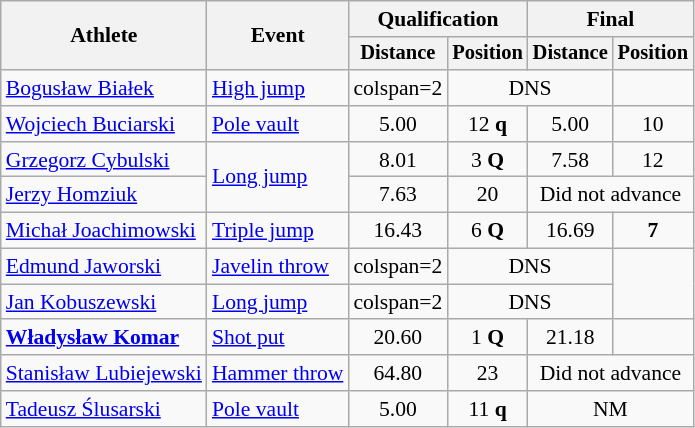<table class=wikitable style="font-size:90%">
<tr>
<th rowspan="2">Athlete</th>
<th rowspan="2">Event</th>
<th colspan="2">Qualification</th>
<th colspan="2">Final</th>
</tr>
<tr style="font-size:95%">
<th>Distance</th>
<th>Position</th>
<th>Distance</th>
<th>Position</th>
</tr>
<tr align=center>
<td align=left><a href='#'>Bogusław Białek</a></td>
<td align=left><a href='#'>High jump</a></td>
<td>colspan=2 </td>
<td colspan=2>DNS</td>
</tr>
<tr align=center>
<td align=left><a href='#'>Wojciech Buciarski</a></td>
<td align=left><a href='#'>Pole vault</a></td>
<td>5.00</td>
<td>12 <strong>q</strong></td>
<td>5.00</td>
<td>10</td>
</tr>
<tr align=center>
<td align=left><a href='#'>Grzegorz Cybulski</a></td>
<td style="text-align:left;" rowspan="2"><a href='#'>Long jump</a></td>
<td>8.01</td>
<td>3 <strong>Q</strong></td>
<td>7.58</td>
<td>12</td>
</tr>
<tr align=center>
<td align=left><a href='#'>Jerzy Homziuk</a></td>
<td>7.63</td>
<td>20</td>
<td colspan=2>Did not advance</td>
</tr>
<tr align=center>
<td align=left><a href='#'>Michał Joachimowski</a></td>
<td align=left><a href='#'>Triple jump</a></td>
<td>16.43</td>
<td>6 <strong>Q</strong></td>
<td>16.69</td>
<td><strong>7</strong></td>
</tr>
<tr align=center>
<td align=left><a href='#'>Edmund Jaworski</a></td>
<td align=left><a href='#'>Javelin throw</a></td>
<td>colspan=2 </td>
<td colspan=2>DNS</td>
</tr>
<tr align=center>
<td align=left><a href='#'>Jan Kobuszewski</a></td>
<td align=left><a href='#'>Long jump</a></td>
<td>colspan=2 </td>
<td colspan=2>DNS</td>
</tr>
<tr align=center>
<td align=left><strong><a href='#'>Władysław Komar</a></strong></td>
<td align=left><a href='#'>Shot put</a></td>
<td>20.60</td>
<td>1 <strong>Q</strong></td>
<td>21.18</td>
<td></td>
</tr>
<tr align=center>
<td align=left><a href='#'>Stanisław Lubiejewski</a></td>
<td align=left><a href='#'>Hammer throw</a></td>
<td>64.80</td>
<td>23</td>
<td colspan=2>Did not advance</td>
</tr>
<tr align=center>
<td align=left><a href='#'>Tadeusz Ślusarski</a></td>
<td align=left><a href='#'>Pole vault</a></td>
<td>5.00</td>
<td>11 <strong>q</strong></td>
<td colspan=2>NM</td>
</tr>
</table>
